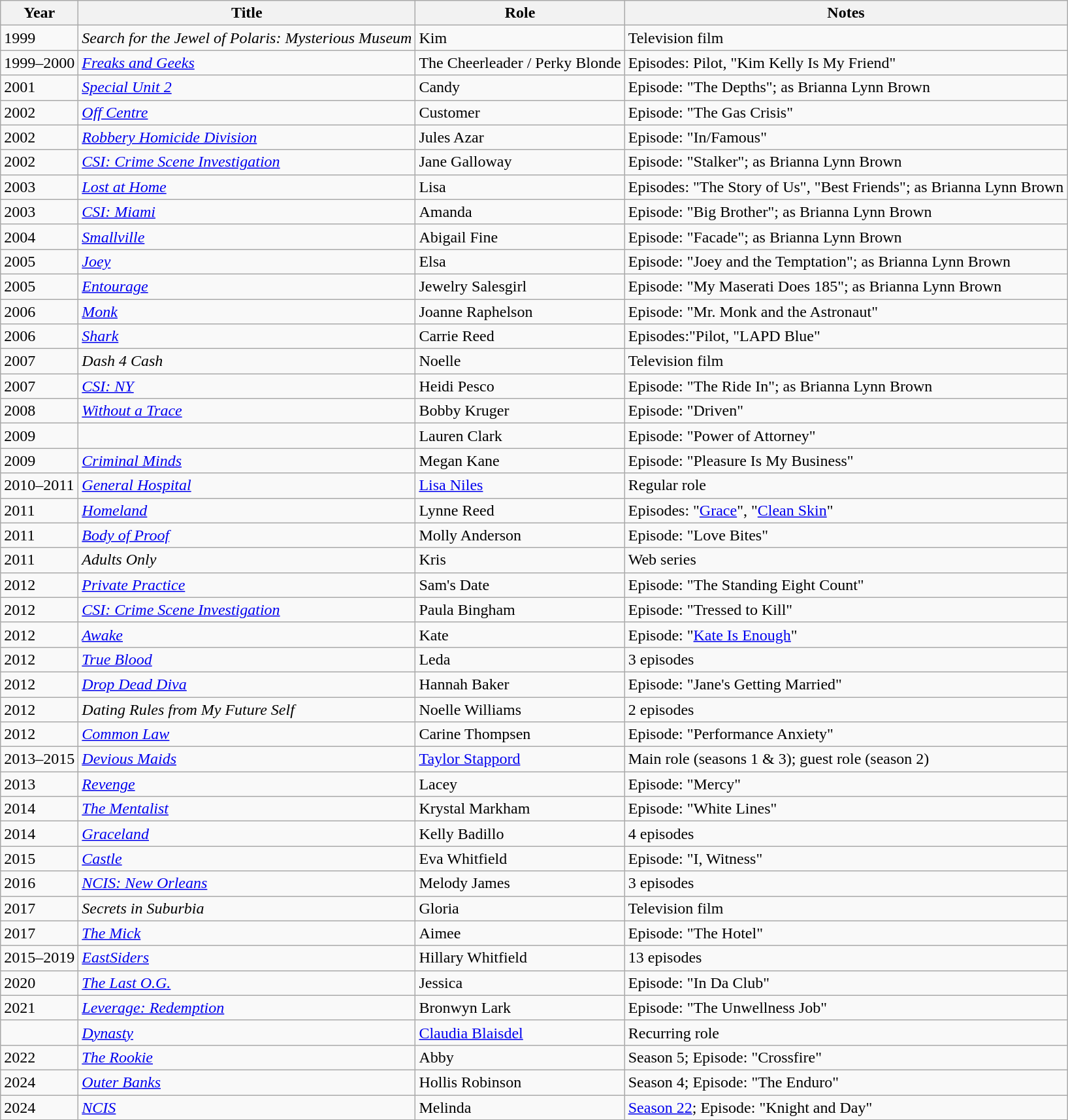<table class="wikitable sortable">
<tr>
<th>Year</th>
<th>Title</th>
<th>Role</th>
<th class="unsortable">Notes</th>
</tr>
<tr>
<td>1999</td>
<td><em>Search for the Jewel of Polaris: Mysterious Museum</em></td>
<td>Kim</td>
<td>Television film</td>
</tr>
<tr>
<td>1999–2000</td>
<td><em><a href='#'>Freaks and Geeks</a></em></td>
<td>The Cheerleader / Perky Blonde</td>
<td>Episodes: Pilot, "Kim Kelly Is My Friend"</td>
</tr>
<tr>
<td>2001</td>
<td><em><a href='#'>Special Unit 2</a></em></td>
<td>Candy</td>
<td>Episode: "The Depths"; as Brianna Lynn Brown</td>
</tr>
<tr>
<td>2002</td>
<td><em><a href='#'>Off Centre</a></em></td>
<td>Customer</td>
<td>Episode: "The Gas Crisis"</td>
</tr>
<tr>
<td>2002</td>
<td><em><a href='#'>Robbery Homicide Division</a></em></td>
<td>Jules Azar</td>
<td>Episode: "In/Famous"</td>
</tr>
<tr>
<td>2002</td>
<td><em><a href='#'>CSI: Crime Scene Investigation</a></em></td>
<td>Jane Galloway</td>
<td>Episode: "Stalker"; as Brianna Lynn Brown</td>
</tr>
<tr>
<td>2003</td>
<td><em><a href='#'>Lost at Home</a></em></td>
<td>Lisa</td>
<td>Episodes: "The Story of Us", "Best Friends"; as Brianna Lynn Brown</td>
</tr>
<tr>
<td>2003</td>
<td><em><a href='#'>CSI: Miami</a></em></td>
<td>Amanda</td>
<td>Episode: "Big Brother"; as Brianna Lynn Brown</td>
</tr>
<tr>
<td>2004</td>
<td><em><a href='#'>Smallville</a></em></td>
<td>Abigail Fine</td>
<td>Episode: "Facade"; as Brianna Lynn Brown</td>
</tr>
<tr>
<td>2005</td>
<td><em><a href='#'>Joey</a></em></td>
<td>Elsa</td>
<td>Episode: "Joey and the Temptation"; as Brianna Lynn Brown</td>
</tr>
<tr>
<td>2005</td>
<td><em><a href='#'>Entourage</a></em></td>
<td>Jewelry Salesgirl</td>
<td>Episode: "My Maserati Does 185"; as Brianna Lynn Brown</td>
</tr>
<tr>
<td>2006</td>
<td><em><a href='#'>Monk</a></em></td>
<td>Joanne Raphelson</td>
<td>Episode: "Mr. Monk and the Astronaut"</td>
</tr>
<tr>
<td>2006</td>
<td><em><a href='#'>Shark</a></em></td>
<td>Carrie Reed</td>
<td>Episodes:"Pilot, "LAPD Blue"</td>
</tr>
<tr>
<td>2007</td>
<td><em>Dash 4 Cash</em></td>
<td>Noelle</td>
<td>Television film</td>
</tr>
<tr>
<td>2007</td>
<td><em><a href='#'>CSI: NY</a></em></td>
<td>Heidi Pesco</td>
<td>Episode: "The Ride In"; as Brianna Lynn Brown</td>
</tr>
<tr>
<td>2008</td>
<td><em><a href='#'>Without a Trace</a></em></td>
<td>Bobby Kruger</td>
<td>Episode: "Driven"</td>
</tr>
<tr>
<td>2009</td>
<td><em></em></td>
<td>Lauren Clark</td>
<td>Episode: "Power of Attorney"</td>
</tr>
<tr>
<td>2009</td>
<td><em><a href='#'>Criminal Minds</a></em></td>
<td>Megan Kane</td>
<td>Episode: "Pleasure Is My Business"</td>
</tr>
<tr>
<td>2010–2011</td>
<td><em><a href='#'>General Hospital</a></em></td>
<td><a href='#'>Lisa Niles</a></td>
<td>Regular role</td>
</tr>
<tr>
<td>2011</td>
<td><em><a href='#'>Homeland</a></em></td>
<td>Lynne Reed</td>
<td>Episodes: "<a href='#'>Grace</a>", "<a href='#'>Clean Skin</a>"</td>
</tr>
<tr>
<td>2011</td>
<td><em><a href='#'>Body of Proof</a></em></td>
<td>Molly Anderson</td>
<td>Episode: "Love Bites"</td>
</tr>
<tr>
<td>2011</td>
<td><em>Adults Only</em></td>
<td>Kris</td>
<td>Web series</td>
</tr>
<tr>
<td>2012</td>
<td><em><a href='#'>Private Practice</a></em></td>
<td>Sam's Date</td>
<td>Episode: "The Standing Eight Count"</td>
</tr>
<tr>
<td>2012</td>
<td><em><a href='#'>CSI: Crime Scene Investigation</a></em></td>
<td>Paula Bingham</td>
<td>Episode: "Tressed to Kill"</td>
</tr>
<tr>
<td>2012</td>
<td><em><a href='#'>Awake</a></em></td>
<td>Kate</td>
<td>Episode: "<a href='#'>Kate Is Enough</a>"</td>
</tr>
<tr>
<td>2012</td>
<td><em><a href='#'>True Blood</a></em></td>
<td>Leda</td>
<td>3 episodes</td>
</tr>
<tr>
<td>2012</td>
<td><em><a href='#'>Drop Dead Diva</a></em></td>
<td>Hannah Baker</td>
<td>Episode: "Jane's Getting Married"</td>
</tr>
<tr>
<td>2012</td>
<td><em>Dating Rules from My Future Self</em></td>
<td>Noelle Williams</td>
<td>2 episodes</td>
</tr>
<tr>
<td>2012</td>
<td><em><a href='#'>Common Law</a></em></td>
<td>Carine Thompsen</td>
<td>Episode: "Performance Anxiety"</td>
</tr>
<tr>
<td>2013–2015</td>
<td><em><a href='#'>Devious Maids</a></em></td>
<td><a href='#'>Taylor Stappord</a></td>
<td>Main role (seasons 1 & 3); guest role (season 2)</td>
</tr>
<tr>
<td>2013</td>
<td><em><a href='#'>Revenge</a></em></td>
<td>Lacey</td>
<td>Episode: "Mercy"</td>
</tr>
<tr>
<td>2014</td>
<td><em><a href='#'>The Mentalist</a></em></td>
<td>Krystal Markham</td>
<td>Episode: "White Lines"</td>
</tr>
<tr>
<td>2014</td>
<td><em><a href='#'>Graceland</a></em></td>
<td>Kelly Badillo</td>
<td>4 episodes</td>
</tr>
<tr>
<td>2015</td>
<td><em><a href='#'>Castle</a></em></td>
<td>Eva Whitfield</td>
<td>Episode: "I, Witness"</td>
</tr>
<tr>
<td>2016</td>
<td><em><a href='#'>NCIS: New Orleans</a></em></td>
<td>Melody James</td>
<td>3 episodes</td>
</tr>
<tr>
<td>2017</td>
<td><em>Secrets in Suburbia</em></td>
<td>Gloria</td>
<td>Television film</td>
</tr>
<tr>
<td>2017</td>
<td><em><a href='#'>The Mick</a></em></td>
<td>Aimee</td>
<td>Episode: "The Hotel"</td>
</tr>
<tr>
<td>2015–2019</td>
<td><em><a href='#'>EastSiders</a></em></td>
<td>Hillary Whitfield</td>
<td>13 episodes</td>
</tr>
<tr>
<td>2020</td>
<td><em><a href='#'>The Last O.G.</a></em></td>
<td>Jessica</td>
<td>Episode: "In Da Club"</td>
</tr>
<tr>
<td>2021</td>
<td><em><a href='#'>Leverage: Redemption</a></em></td>
<td>Bronwyn Lark</td>
<td>Episode: "The Unwellness Job"</td>
</tr>
<tr>
<td></td>
<td><em><a href='#'>Dynasty</a></em></td>
<td><a href='#'>Claudia Blaisdel</a></td>
<td>Recurring role</td>
</tr>
<tr>
<td>2022</td>
<td><em><a href='#'>The Rookie</a></em></td>
<td>Abby</td>
<td>Season 5; Episode: "Crossfire"</td>
</tr>
<tr>
<td>2024</td>
<td><em><a href='#'>Outer Banks</a></em></td>
<td>Hollis Robinson</td>
<td>Season 4; Episode: "The Enduro"</td>
</tr>
<tr>
<td>2024</td>
<td><em><a href='#'>NCIS</a></em></td>
<td>Melinda</td>
<td><a href='#'>Season 22</a>; Episode: "Knight and Day"</td>
</tr>
<tr>
</tr>
</table>
